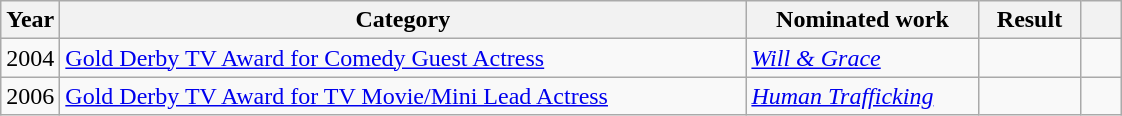<table class="wikitable">
<tr>
<th>Year</th>
<th width="450">Category</th>
<th width="148">Nominated work</th>
<th width="60">Result</th>
<th width="20" class="unsortable"></th>
</tr>
<tr>
<td>2004</td>
<td><a href='#'>Gold Derby TV Award for Comedy Guest Actress</a></td>
<td><em><a href='#'>Will & Grace</a></em></td>
<td></td>
<td></td>
</tr>
<tr>
<td>2006</td>
<td><a href='#'>Gold Derby TV Award for TV Movie/Mini Lead Actress</a></td>
<td><em><a href='#'>Human Trafficking</a></em></td>
<td></td>
<td></td>
</tr>
</table>
